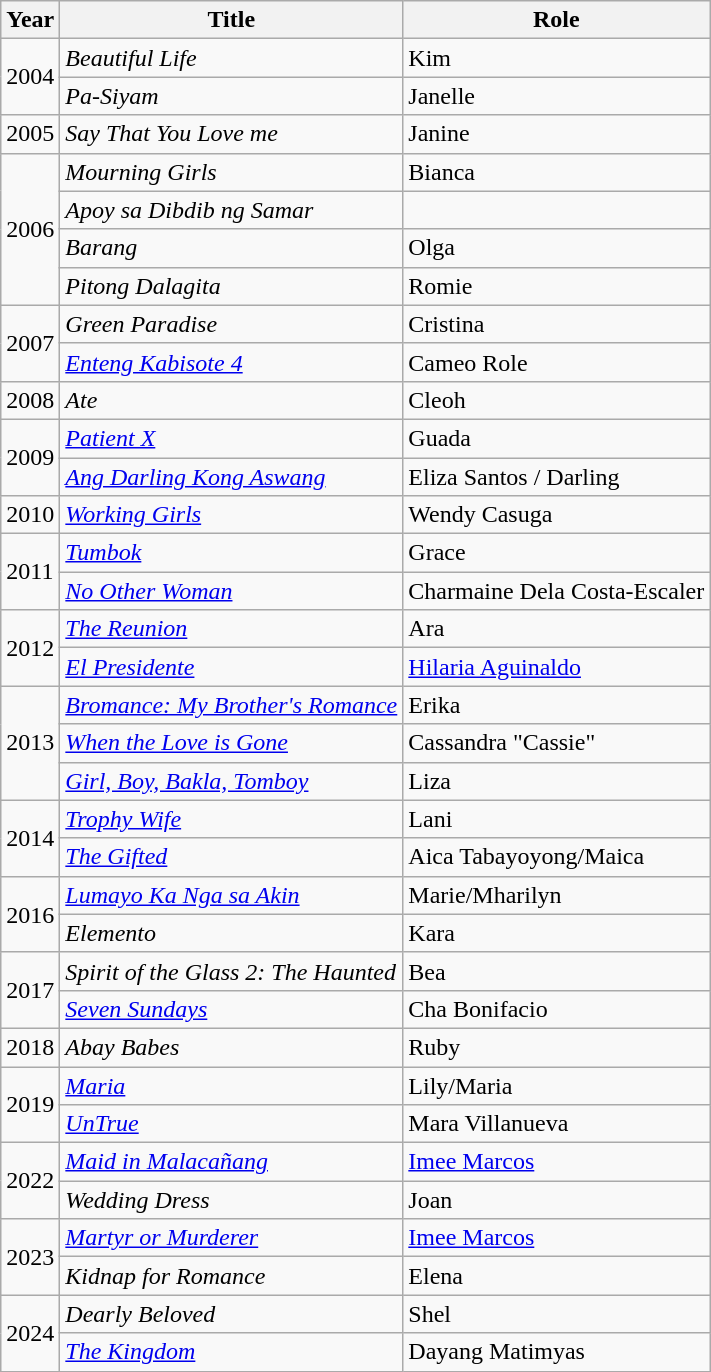<table class="wikitable">
<tr>
<th>Year</th>
<th>Title</th>
<th>Role</th>
</tr>
<tr>
<td rowspan="2">2004</td>
<td><em>Beautiful Life</em></td>
<td>Kim</td>
</tr>
<tr>
<td><em>Pa-Siyam</em></td>
<td>Janelle</td>
</tr>
<tr>
<td>2005</td>
<td><em>Say That You Love me</em></td>
<td>Janine</td>
</tr>
<tr>
<td rowspan="4">2006</td>
<td><em>Mourning Girls</em></td>
<td>Bianca</td>
</tr>
<tr>
<td><em>Apoy sa Dibdib ng Samar</em></td>
<td></td>
</tr>
<tr>
<td><em>Barang</em></td>
<td>Olga</td>
</tr>
<tr>
<td><em>Pitong Dalagita</em></td>
<td>Romie</td>
</tr>
<tr>
<td rowspan="2">2007</td>
<td><em>Green Paradise</em></td>
<td>Cristina</td>
</tr>
<tr>
<td><em><a href='#'>Enteng Kabisote 4</a></em></td>
<td>Cameo Role</td>
</tr>
<tr>
<td>2008</td>
<td><em>Ate</em></td>
<td>Cleoh</td>
</tr>
<tr>
<td rowspan="2">2009</td>
<td><em><a href='#'>Patient X</a></em></td>
<td>Guada</td>
</tr>
<tr>
<td><em><a href='#'>Ang Darling Kong Aswang</a></em></td>
<td>Eliza Santos / Darling</td>
</tr>
<tr>
<td>2010</td>
<td><em><a href='#'>Working Girls</a></em></td>
<td>Wendy Casuga</td>
</tr>
<tr>
<td rowspan="2">2011</td>
<td><em><a href='#'>Tumbok</a></em></td>
<td>Grace</td>
</tr>
<tr>
<td><em><a href='#'>No Other Woman</a></em></td>
<td>Charmaine Dela Costa-Escaler</td>
</tr>
<tr>
<td rowspan="2">2012</td>
<td><em><a href='#'>The Reunion</a></em></td>
<td>Ara</td>
</tr>
<tr>
<td><em><a href='#'>El Presidente</a></em></td>
<td><a href='#'>Hilaria Aguinaldo</a></td>
</tr>
<tr>
<td rowspan="3">2013</td>
<td><em><a href='#'>Bromance: My Brother's Romance</a></em></td>
<td>Erika</td>
</tr>
<tr>
<td><em><a href='#'>When the Love is Gone</a></em></td>
<td>Cassandra "Cassie"</td>
</tr>
<tr>
<td><em><a href='#'>Girl, Boy, Bakla, Tomboy</a></em></td>
<td>Liza</td>
</tr>
<tr>
<td rowspan="2">2014</td>
<td><em><a href='#'>Trophy Wife</a></em></td>
<td>Lani</td>
</tr>
<tr>
<td><em><a href='#'>The Gifted</a></em></td>
<td>Aica Tabayoyong/Maica</td>
</tr>
<tr>
<td rowspan="2">2016</td>
<td><em><a href='#'>Lumayo Ka Nga sa Akin</a></em></td>
<td>Marie/Mharilyn</td>
</tr>
<tr>
<td><em>Elemento</em></td>
<td>Kara</td>
</tr>
<tr>
<td rowspan="2">2017</td>
<td><em>Spirit of the Glass 2: The Haunted</em></td>
<td>Bea</td>
</tr>
<tr>
<td><em><a href='#'>Seven Sundays</a></em></td>
<td>Cha Bonifacio</td>
</tr>
<tr>
<td>2018</td>
<td><em>Abay Babes</em></td>
<td>Ruby</td>
</tr>
<tr>
<td rowspan="2">2019</td>
<td><em><a href='#'>Maria</a></em></td>
<td>Lily/Maria</td>
</tr>
<tr>
<td><em><a href='#'>UnTrue</a></em></td>
<td>Mara Villanueva</td>
</tr>
<tr>
<td rowspan="2">2022</td>
<td><em><a href='#'>Maid in Malacañang</a></em></td>
<td><a href='#'>Imee Marcos</a></td>
</tr>
<tr>
<td><em>Wedding Dress</em></td>
<td>Joan</td>
</tr>
<tr>
<td rowspan="2">2023</td>
<td><em><a href='#'>Martyr or Murderer</a></em></td>
<td><a href='#'>Imee Marcos</a></td>
</tr>
<tr>
<td><em>Kidnap for Romance</em></td>
<td>Elena</td>
</tr>
<tr>
<td rowspan="2">2024</td>
<td><em>Dearly Beloved</em></td>
<td>Shel</td>
</tr>
<tr>
<td><em><a href='#'>The Kingdom</a></em></td>
<td>Dayang Matimyas</td>
</tr>
</table>
